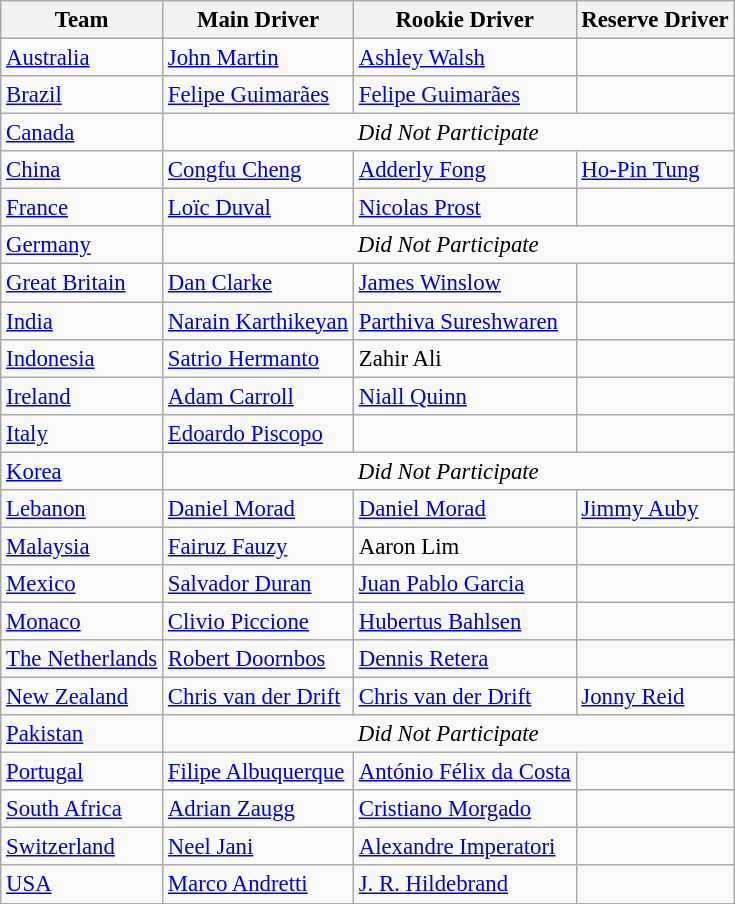<table class="wikitable" style="font-size:95%">
<tr>
<th>Team</th>
<th>Main Driver</th>
<th>Rookie Driver</th>
<th>Reserve Driver</th>
</tr>
<tr>
<td> <a href='#'>Australia</a></td>
<td><a href='#'>John Martin</a></td>
<td><a href='#'>Ashley Walsh</a></td>
<td></td>
</tr>
<tr>
<td> <a href='#'>Brazil</a></td>
<td><a href='#'>Felipe Guimarães</a></td>
<td><a href='#'>Felipe Guimarães</a></td>
<td></td>
</tr>
<tr>
<td> <a href='#'>Canada</a></td>
<td colspan=3 align=center><em>Did Not Participate</em></td>
</tr>
<tr>
<td> <a href='#'>China</a></td>
<td><a href='#'>Congfu Cheng</a></td>
<td><a href='#'>Adderly Fong</a></td>
<td><a href='#'>Ho-Pin Tung</a></td>
</tr>
<tr>
<td> <a href='#'>France</a></td>
<td><a href='#'>Loïc Duval</a></td>
<td><a href='#'>Nicolas Prost</a></td>
<td></td>
</tr>
<tr>
<td> <a href='#'>Germany</a></td>
<td colspan=3 align=center><em>Did Not Participate</em></td>
</tr>
<tr>
<td> <a href='#'>Great Britain</a></td>
<td><a href='#'>Dan Clarke</a></td>
<td><a href='#'>James Winslow</a></td>
<td></td>
</tr>
<tr>
<td> <a href='#'>India</a></td>
<td><a href='#'>Narain Karthikeyan</a></td>
<td><a href='#'>Parthiva Sureshwaren</a></td>
<td></td>
</tr>
<tr>
<td> <a href='#'>Indonesia</a></td>
<td><a href='#'>Satrio Hermanto</a></td>
<td>Zahir Ali</td>
<td></td>
</tr>
<tr>
<td> <a href='#'>Ireland</a></td>
<td><a href='#'>Adam Carroll</a></td>
<td><a href='#'>Niall Quinn</a></td>
<td></td>
</tr>
<tr>
<td> <a href='#'>Italy</a></td>
<td><a href='#'>Edoardo Piscopo</a></td>
<td></td>
<td></td>
</tr>
<tr>
<td> <a href='#'>Korea</a></td>
<td colspan=3 align=center><em>Did Not Participate</em></td>
</tr>
<tr>
<td> <a href='#'>Lebanon</a></td>
<td><a href='#'>Daniel Morad</a></td>
<td><a href='#'>Daniel Morad</a></td>
<td><a href='#'>Jimmy Auby</a></td>
</tr>
<tr>
<td> <a href='#'>Malaysia</a></td>
<td><a href='#'>Fairuz Fauzy</a></td>
<td>Aaron Lim</td>
<td></td>
</tr>
<tr>
<td> <a href='#'>Mexico</a></td>
<td><a href='#'>Salvador Duran</a></td>
<td><a href='#'>Juan Pablo Garcia</a></td>
<td></td>
</tr>
<tr>
<td> <a href='#'>Monaco</a></td>
<td><a href='#'>Clivio Piccione</a></td>
<td><a href='#'>Hubertus Bahlsen</a></td>
<td></td>
</tr>
<tr>
<td> <a href='#'>The Netherlands</a></td>
<td><a href='#'>Robert Doornbos</a></td>
<td><a href='#'>Dennis Retera</a></td>
<td></td>
</tr>
<tr>
<td> <a href='#'>New Zealand</a></td>
<td><a href='#'>Chris van der Drift</a></td>
<td><a href='#'>Chris van der Drift</a></td>
<td><a href='#'>Jonny Reid</a></td>
</tr>
<tr>
<td> <a href='#'>Pakistan</a></td>
<td colspan=3 align=center><em>Did Not Participate</em></td>
</tr>
<tr>
<td> <a href='#'>Portugal</a></td>
<td><a href='#'>Filipe Albuquerque</a></td>
<td><a href='#'>António Félix da Costa</a></td>
<td></td>
</tr>
<tr>
<td> <a href='#'>South Africa</a></td>
<td><a href='#'>Adrian Zaugg</a></td>
<td><a href='#'>Cristiano Morgado</a></td>
<td></td>
</tr>
<tr>
<td> <a href='#'>Switzerland</a></td>
<td><a href='#'>Neel Jani</a></td>
<td><a href='#'>Alexandre Imperatori</a></td>
<td></td>
</tr>
<tr>
<td> <a href='#'>USA</a></td>
<td><a href='#'>Marco Andretti</a></td>
<td><a href='#'>J. R. Hildebrand</a></td>
<td></td>
</tr>
</table>
